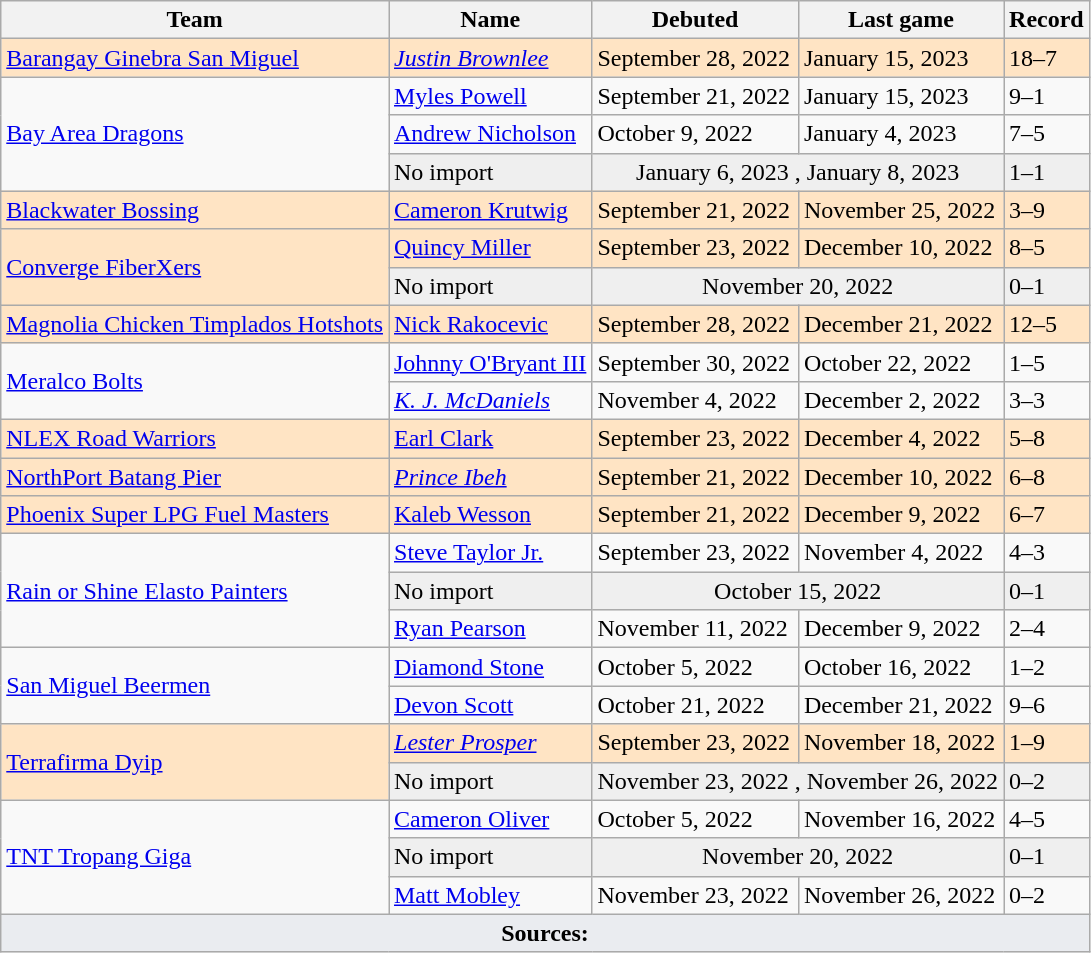<table class="wikitable">
<tr>
<th>Team</th>
<th>Name</th>
<th>Debuted</th>
<th>Last game</th>
<th>Record</th>
</tr>
<tr bgcolor=#FFE4C4>
<td><a href='#'>Barangay Ginebra San Miguel</a></td>
<td> <em><a href='#'>Justin Brownlee</a></em></td>
<td>September 28, 2022 </td>
<td>January 15, 2023 </td>
<td>18–7</td>
</tr>
<tr>
<td rowspan="3"><a href='#'>Bay Area Dragons</a></td>
<td> <a href='#'>Myles Powell</a></td>
<td>September 21, 2022 </td>
<td>January 15, 2023 </td>
<td>9–1</td>
</tr>
<tr>
<td> <a href='#'>Andrew Nicholson</a></td>
<td>October 9, 2022 </td>
<td>January 4, 2023 </td>
<td>7–5</td>
</tr>
<tr bgcolor=#efefef>
<td>No import</td>
<td colspan="2" align=center>January 6, 2023 , January 8, 2023 </td>
<td>1–1</td>
</tr>
<tr bgcolor=#FFE4C4>
<td><a href='#'>Blackwater Bossing</a></td>
<td> <a href='#'>Cameron Krutwig</a></td>
<td>September 21, 2022 </td>
<td>November 25, 2022 </td>
<td>3–9</td>
</tr>
<tr bgcolor=#FFE4C4>
<td rowspan=2><a href='#'>Converge FiberXers</a></td>
<td> <a href='#'>Quincy Miller</a></td>
<td>September 23, 2022 </td>
<td>December 10, 2022 </td>
<td>8–5</td>
</tr>
<tr bgcolor=#efefef>
<td>No import</td>
<td colspan="2" align=center>November 20, 2022 </td>
<td>0–1</td>
</tr>
<tr bgcolor=#FFE4C4>
<td><a href='#'>Magnolia Chicken Timplados Hotshots</a></td>
<td> <a href='#'>Nick Rakocevic</a></td>
<td>September 28, 2022 </td>
<td>December 21, 2022 </td>
<td>12–5</td>
</tr>
<tr>
<td rowspan="2"><a href='#'>Meralco Bolts</a></td>
<td> <a href='#'>Johnny O'Bryant III</a></td>
<td>September 30, 2022 </td>
<td>October 22, 2022 </td>
<td>1–5</td>
</tr>
<tr>
<td> <em><a href='#'>K. J. McDaniels</a></em></td>
<td>November 4, 2022 </td>
<td>December 2, 2022 </td>
<td>3–3</td>
</tr>
<tr bgcolor=#FFE4C4>
<td><a href='#'>NLEX Road Warriors</a></td>
<td> <a href='#'>Earl Clark</a></td>
<td>September 23, 2022 </td>
<td>December 4, 2022 </td>
<td>5–8</td>
</tr>
<tr bgcolor=#FFE4C4>
<td><a href='#'>NorthPort Batang Pier</a></td>
<td> <em><a href='#'>Prince Ibeh</a></em></td>
<td>September 21, 2022 </td>
<td>December 10, 2022 </td>
<td>6–8</td>
</tr>
<tr bgcolor=#FFE4C4>
<td><a href='#'>Phoenix Super LPG Fuel Masters</a></td>
<td> <a href='#'>Kaleb Wesson</a></td>
<td>September 21, 2022 </td>
<td>December 9, 2022 </td>
<td>6–7</td>
</tr>
<tr>
<td rowspan="3"><a href='#'>Rain or Shine Elasto Painters</a></td>
<td> <a href='#'>Steve Taylor Jr.</a></td>
<td>September 23, 2022 </td>
<td>November 4, 2022 </td>
<td>4–3</td>
</tr>
<tr bgcolor=#efefef>
<td>No import</td>
<td colspan="2" align=center>October 15, 2022 </td>
<td>0–1</td>
</tr>
<tr>
<td> <a href='#'>Ryan Pearson</a></td>
<td>November 11, 2022 </td>
<td>December 9, 2022 </td>
<td>2–4</td>
</tr>
<tr>
<td rowspan="2"><a href='#'>San Miguel Beermen</a></td>
<td> <a href='#'>Diamond Stone</a></td>
<td>October 5, 2022 </td>
<td>October 16, 2022 </td>
<td>1–2</td>
</tr>
<tr>
<td> <a href='#'>Devon Scott</a></td>
<td>October 21, 2022 </td>
<td>December 21, 2022 </td>
<td>9–6</td>
</tr>
<tr bgcolor=#FFE4C4>
<td rowspan="2"><a href='#'>Terrafirma Dyip</a></td>
<td> <em><a href='#'>Lester Prosper</a></em></td>
<td>September 23, 2022 </td>
<td>November 18, 2022 </td>
<td>1–9</td>
</tr>
<tr bgcolor=#efefef>
<td>No import</td>
<td colspan="2" align=center>November 23, 2022 , November 26, 2022 </td>
<td>0–2</td>
</tr>
<tr>
<td rowspan="3"><a href='#'>TNT Tropang Giga</a></td>
<td> <a href='#'>Cameron Oliver</a></td>
<td>October 5, 2022 </td>
<td>November 16, 2022 </td>
<td>4–5</td>
</tr>
<tr bgcolor=#efefef>
<td>No import</td>
<td colspan="2" align=center>November 20, 2022 </td>
<td>0–1</td>
</tr>
<tr>
<td> <a href='#'>Matt Mobley</a></td>
<td>November 23, 2022 </td>
<td>November 26, 2022 </td>
<td>0–2</td>
</tr>
<tr class="sortbottom">
<td colspan="5" align="bottom" style="background-color:#EAECF0; text-align:center"><strong>Sources:</strong></td>
</tr>
</table>
